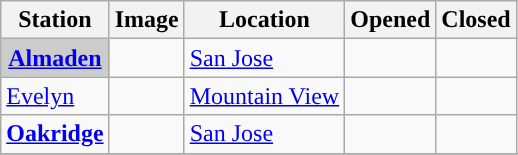<table class="wikitable plainrowheaders sortable" summary="Station (sortable), Image, Line(s) (sortable), City (sortable), and Year opened (sortable)">
<tr>
<th scope="col">Station</th>
<th scope="col" class="unsortable">Image</th>
<th scope="col">Location</th>
<th scope="col">Opened</th>
<th scope="col">Closed</th>
</tr>
<tr>
<th scope="row" style="background-color:#CCCCCC"><a href='#'>Almaden</a></th>
<td></td>
<td><a href='#'>San Jose</a></td>
<td></td>
<td></td>
</tr>
<tr>
<td><a href='#'>Evelyn</a></td>
<td></td>
<td><a href='#'>Mountain View</a></td>
<td></td>
<td></td>
</tr>
<tr>
<th scope="row" style="background-color:transparent;"><a href='#'>Oakridge</a></th>
<td></td>
<td><a href='#'>San Jose</a></td>
<td></td>
<td></td>
</tr>
<tr>
</tr>
</table>
